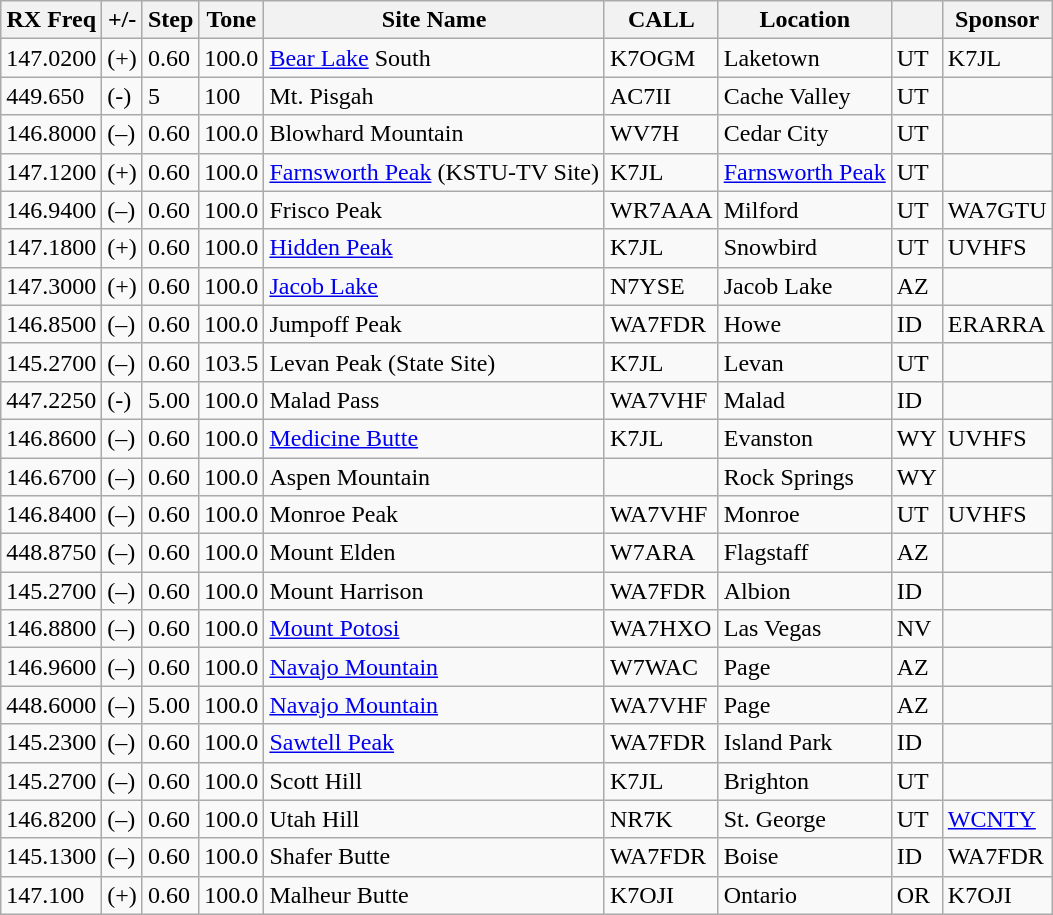<table class="wikitable sortable">
<tr>
<th>RX Freq</th>
<th>+/-</th>
<th>Step</th>
<th>Tone</th>
<th>Site Name</th>
<th>CALL</th>
<th>Location</th>
<th></th>
<th>Sponsor</th>
</tr>
<tr>
<td>147.0200</td>
<td>(+)</td>
<td>0.60</td>
<td>100.0</td>
<td><a href='#'>Bear Lake</a> South</td>
<td>K7OGM</td>
<td>Laketown</td>
<td>UT</td>
<td>K7JL</td>
</tr>
<tr>
<td>449.650</td>
<td>(-)</td>
<td>5</td>
<td>100</td>
<td>Mt. Pisgah</td>
<td>AC7II</td>
<td>Cache Valley</td>
<td>UT</td>
<td></td>
</tr>
<tr>
<td>146.8000</td>
<td>(–)</td>
<td>0.60</td>
<td>100.0</td>
<td>Blowhard Mountain</td>
<td>WV7H</td>
<td>Cedar City</td>
<td>UT</td>
<td></td>
</tr>
<tr>
<td>147.1200</td>
<td>(+)</td>
<td>0.60</td>
<td>100.0</td>
<td><a href='#'>Farnsworth Peak</a> (KSTU-TV Site)</td>
<td>K7JL</td>
<td><a href='#'>Farnsworth Peak</a></td>
<td>UT</td>
<td></td>
</tr>
<tr>
<td>146.9400</td>
<td>(–)</td>
<td>0.60</td>
<td>100.0</td>
<td>Frisco Peak</td>
<td>WR7AAA</td>
<td>Milford</td>
<td>UT</td>
<td>WA7GTU</td>
</tr>
<tr>
<td>147.1800</td>
<td>(+)</td>
<td>0.60</td>
<td>100.0</td>
<td><a href='#'>Hidden Peak</a></td>
<td>K7JL</td>
<td>Snowbird</td>
<td>UT</td>
<td>UVHFS</td>
</tr>
<tr>
<td>147.3000</td>
<td>(+)</td>
<td>0.60</td>
<td>100.0</td>
<td><a href='#'>Jacob Lake</a></td>
<td>N7YSE</td>
<td>Jacob Lake</td>
<td>AZ</td>
<td></td>
</tr>
<tr>
<td>146.8500</td>
<td>(–)</td>
<td>0.60</td>
<td>100.0</td>
<td>Jumpoff Peak</td>
<td>WA7FDR</td>
<td>Howe</td>
<td>ID</td>
<td>ERARRA</td>
</tr>
<tr>
<td>145.2700</td>
<td>(–)</td>
<td>0.60</td>
<td>103.5</td>
<td>Levan Peak (State Site)</td>
<td>K7JL</td>
<td>Levan</td>
<td>UT</td>
<td></td>
</tr>
<tr>
<td>447.2250</td>
<td>(-)</td>
<td>5.00</td>
<td>100.0</td>
<td>Malad Pass</td>
<td>WA7VHF</td>
<td>Malad</td>
<td>ID</td>
<td></td>
</tr>
<tr>
<td>146.8600</td>
<td>(–)</td>
<td>0.60</td>
<td>100.0</td>
<td><a href='#'>Medicine Butte</a></td>
<td>K7JL</td>
<td>Evanston</td>
<td>WY</td>
<td>UVHFS</td>
</tr>
<tr>
<td>146.6700</td>
<td>(–)</td>
<td>0.60</td>
<td>100.0</td>
<td>Aspen Mountain</td>
<td></td>
<td>Rock Springs</td>
<td>WY</td>
<td></td>
</tr>
<tr>
<td>146.8400</td>
<td>(–)</td>
<td>0.60</td>
<td>100.0</td>
<td>Monroe Peak</td>
<td>WA7VHF</td>
<td>Monroe</td>
<td>UT</td>
<td>UVHFS</td>
</tr>
<tr>
<td>448.8750</td>
<td>(–)</td>
<td>0.60</td>
<td>100.0</td>
<td>Mount Elden</td>
<td>W7ARA</td>
<td>Flagstaff</td>
<td>AZ</td>
<td></td>
</tr>
<tr>
<td>145.2700</td>
<td>(–)</td>
<td>0.60</td>
<td>100.0</td>
<td>Mount Harrison</td>
<td>WA7FDR</td>
<td>Albion</td>
<td>ID</td>
<td></td>
</tr>
<tr>
<td>146.8800</td>
<td>(–)</td>
<td>0.60</td>
<td>100.0</td>
<td><a href='#'>Mount Potosi</a></td>
<td>WA7HXO</td>
<td>Las Vegas</td>
<td>NV</td>
<td></td>
</tr>
<tr>
<td>146.9600</td>
<td>(–)</td>
<td>0.60</td>
<td>100.0</td>
<td><a href='#'>Navajo Mountain</a></td>
<td>W7WAC</td>
<td>Page</td>
<td>AZ</td>
<td></td>
</tr>
<tr>
<td>448.6000</td>
<td>(–)</td>
<td>5.00</td>
<td>100.0</td>
<td><a href='#'>Navajo Mountain</a></td>
<td>WA7VHF</td>
<td>Page</td>
<td>AZ</td>
<td></td>
</tr>
<tr>
<td>145.2300</td>
<td>(–)</td>
<td>0.60</td>
<td>100.0</td>
<td><a href='#'>Sawtell Peak</a></td>
<td>WA7FDR</td>
<td>Island Park</td>
<td>ID</td>
<td></td>
</tr>
<tr>
<td>145.2700</td>
<td>(–)</td>
<td>0.60</td>
<td>100.0</td>
<td>Scott Hill</td>
<td>K7JL</td>
<td>Brighton</td>
<td>UT</td>
<td></td>
</tr>
<tr>
<td>146.8200</td>
<td>(–)</td>
<td>0.60</td>
<td>100.0</td>
<td>Utah Hill</td>
<td>NR7K</td>
<td>St. George</td>
<td>UT</td>
<td><a href='#'>WCNTY</a></td>
</tr>
<tr>
<td>145.1300</td>
<td>(–)</td>
<td>0.60</td>
<td>100.0</td>
<td>Shafer Butte</td>
<td>WA7FDR</td>
<td>Boise</td>
<td>ID</td>
<td>WA7FDR</td>
</tr>
<tr>
<td>147.100</td>
<td>(+)</td>
<td>0.60</td>
<td>100.0</td>
<td>Malheur Butte</td>
<td>K7OJI</td>
<td>Ontario</td>
<td>OR</td>
<td>K7OJI</td>
</tr>
</table>
